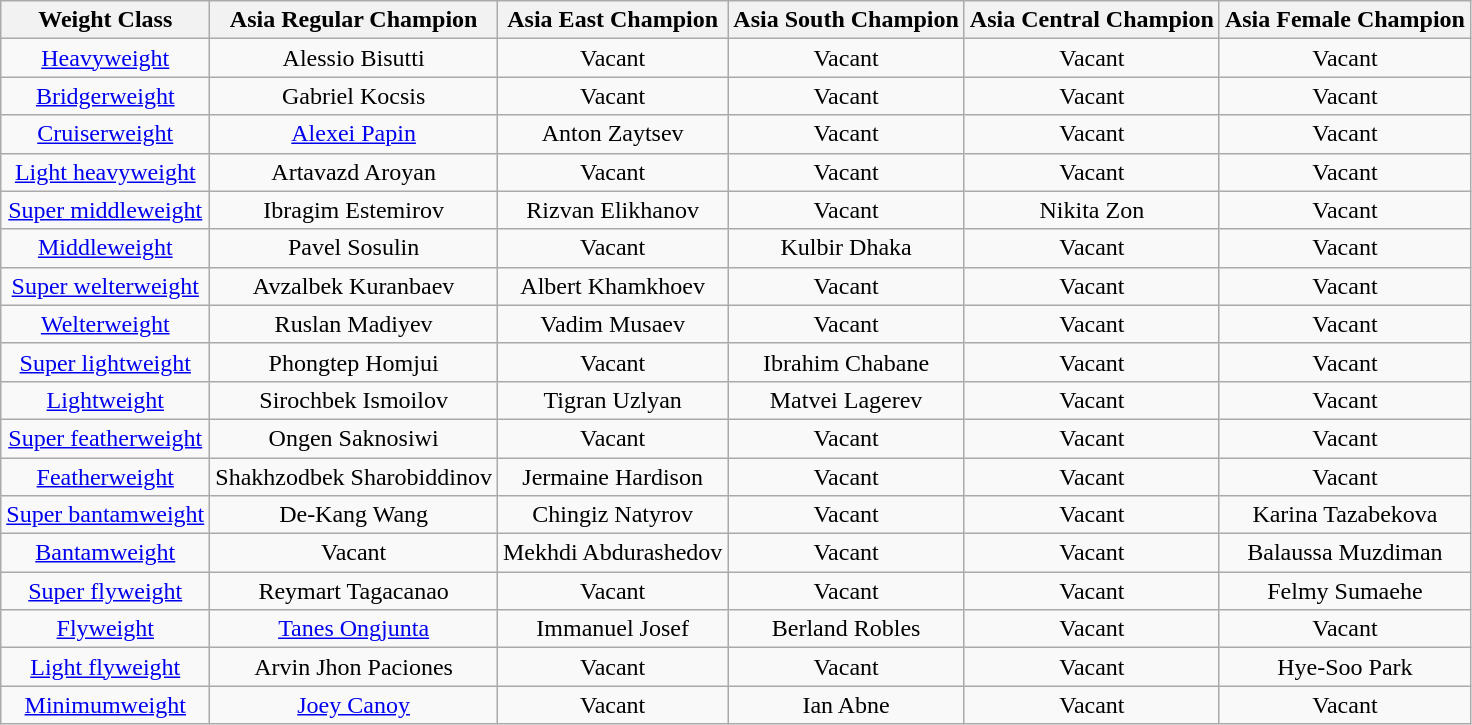<table class="wikitable">
<tr>
<th style="text-align: center;">Weight Class</th>
<th style="text-align: center;">Asia Regular Champion</th>
<th style="text-align: center;">Asia East Champion</th>
<th style="text-align: center;">Asia South Champion</th>
<th style="text-align: center;">Asia Central Champion</th>
<th style="text-align: center;">Asia Female Champion</th>
</tr>
<tr>
<td style="text-align: center;"><a href='#'>Heavyweight</a></td>
<td style="text-align: center;">Alessio Bisutti</td>
<td style="text-align: center;">Vacant</td>
<td style="text-align: center;">Vacant</td>
<td style="text-align: center;">Vacant</td>
<td style="text-align: center;">Vacant</td>
</tr>
<tr>
<td style="text-align: center;"><a href='#'>Bridgerweight</a></td>
<td style="text-align: center;">Gabriel Kocsis</td>
<td style="text-align: center;">Vacant</td>
<td style="text-align: center;">Vacant</td>
<td style="text-align: center;">Vacant</td>
<td style="text-align: center;">Vacant</td>
</tr>
<tr>
<td style="text-align: center;"><a href='#'>Cruiserweight</a></td>
<td style="text-align: center;"><a href='#'>Alexei Papin</a></td>
<td style="text-align: center;">Anton Zaytsev</td>
<td style="text-align: center;">Vacant</td>
<td style="text-align: center;">Vacant</td>
<td style="text-align: center;">Vacant</td>
</tr>
<tr>
<td style="text-align: center;"><a href='#'>Light heavyweight</a></td>
<td style="text-align: center;">Artavazd Aroyan</td>
<td style="text-align: center;">Vacant</td>
<td style="text-align: center;">Vacant</td>
<td style="text-align: center;">Vacant</td>
<td style="text-align: center;">Vacant</td>
</tr>
<tr>
<td style="text-align: center;"><a href='#'>Super middleweight</a></td>
<td style="text-align: center;">Ibragim Estemirov</td>
<td style="text-align: center;">Rizvan Elikhanov</td>
<td style="text-align: center;">Vacant</td>
<td style="text-align: center;">Nikita Zon</td>
<td style="text-align: center;">Vacant</td>
</tr>
<tr>
<td style="text-align: center;"><a href='#'>Middleweight</a></td>
<td style="text-align: center;">Pavel Sosulin</td>
<td style="text-align: center;">Vacant</td>
<td style="text-align: center;">Kulbir Dhaka</td>
<td style="text-align: center;">Vacant</td>
<td style="text-align: center;">Vacant</td>
</tr>
<tr>
<td style="text-align: center;"><a href='#'>Super welterweight</a></td>
<td style="text-align: center;">Avzalbek Kuranbaev</td>
<td style="text-align: center;">Albert Khamkhoev</td>
<td style="text-align: center;">Vacant</td>
<td style="text-align: center;">Vacant</td>
<td style="text-align: center;">Vacant</td>
</tr>
<tr>
<td style="text-align: center;"><a href='#'>Welterweight</a></td>
<td style="text-align: center;">Ruslan Madiyev</td>
<td style="text-align: center;">Vadim Musaev</td>
<td style="text-align: center;">Vacant</td>
<td style="text-align: center;">Vacant</td>
<td style="text-align: center;">Vacant</td>
</tr>
<tr>
<td style="text-align: center;"><a href='#'>Super lightweight</a></td>
<td style="text-align: center;">Phongtep Homjui</td>
<td style="text-align: center;">Vacant</td>
<td style="text-align: center;">Ibrahim Chabane</td>
<td style="text-align: center;">Vacant</td>
<td style="text-align: center;">Vacant</td>
</tr>
<tr>
<td style="text-align: center;"><a href='#'>Lightweight</a></td>
<td style="text-align: center;">Sirochbek Ismoilov</td>
<td style="text-align: center;">Tigran Uzlyan</td>
<td style="text-align: center;">Matvei Lagerev</td>
<td style="text-align: center;">Vacant</td>
<td style="text-align: center;">Vacant</td>
</tr>
<tr>
<td style="text-align: center;"><a href='#'>Super featherweight</a></td>
<td style="text-align: center;">Ongen Saknosiwi</td>
<td style="text-align: center;">Vacant</td>
<td style="text-align: center;">Vacant</td>
<td style="text-align: center;">Vacant</td>
<td style="text-align: center;">Vacant</td>
</tr>
<tr>
<td style="text-align: center;"><a href='#'>Featherweight</a></td>
<td style="text-align: center;">Shakhzodbek Sharobiddinov</td>
<td style="text-align: center;">Jermaine Hardison</td>
<td style="text-align: center;">Vacant</td>
<td style="text-align: center;">Vacant</td>
<td style="text-align: center;">Vacant</td>
</tr>
<tr>
<td style="text-align: center;"><a href='#'>Super bantamweight</a></td>
<td style="text-align: center;">De-Kang Wang</td>
<td style="text-align: center;">Chingiz Natyrov</td>
<td style="text-align: center;">Vacant</td>
<td style="text-align: center;">Vacant</td>
<td style="text-align: center;">Karina Tazabekova</td>
</tr>
<tr>
<td style="text-align: center;"><a href='#'>Bantamweight</a></td>
<td style="text-align: center;">Vacant</td>
<td style="text-align: center;">Mekhdi Abdurashedov</td>
<td style="text-align: center;">Vacant</td>
<td style="text-align: center;">Vacant</td>
<td style="text-align: center;">Balaussa Muzdiman</td>
</tr>
<tr>
<td style="text-align: center;"><a href='#'>Super flyweight</a></td>
<td style="text-align: center;">Reymart Tagacanao</td>
<td style="text-align: center;">Vacant</td>
<td style="text-align: center;">Vacant</td>
<td style="text-align: center;">Vacant</td>
<td style="text-align: center;">Felmy Sumaehe</td>
</tr>
<tr>
<td style="text-align: center;"><a href='#'>Flyweight</a></td>
<td style="text-align: center;"><a href='#'>Tanes Ongjunta</a></td>
<td style="text-align: center;">Immanuel Josef</td>
<td style="text-align: center;">Berland Robles</td>
<td style="text-align: center;">Vacant</td>
<td style="text-align: center;">Vacant</td>
</tr>
<tr>
<td style="text-align: center;"><a href='#'>Light flyweight</a></td>
<td style="text-align: center;">Arvin Jhon Paciones</td>
<td style="text-align: center;">Vacant</td>
<td style="text-align: center;">Vacant</td>
<td style="text-align: center;">Vacant</td>
<td style="text-align: center;">Hye-Soo Park</td>
</tr>
<tr>
<td style="text-align: center;"><a href='#'>Minimumweight</a></td>
<td style="text-align: center;"><a href='#'>Joey Canoy</a></td>
<td style="text-align: center;">Vacant</td>
<td style="text-align: center;">Ian Abne</td>
<td style="text-align: center;">Vacant</td>
<td style="text-align: center;">Vacant</td>
</tr>
</table>
